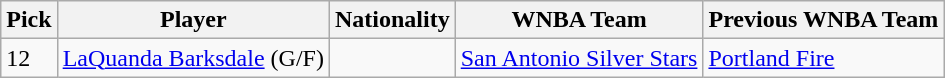<table class="wikitable">
<tr>
<th>Pick</th>
<th>Player</th>
<th>Nationality</th>
<th>WNBA Team</th>
<th>Previous WNBA Team</th>
</tr>
<tr>
<td>12</td>
<td><a href='#'>LaQuanda Barksdale</a> (G/F)</td>
<td></td>
<td><a href='#'>San Antonio Silver Stars</a></td>
<td><a href='#'>Portland Fire</a></td>
</tr>
</table>
